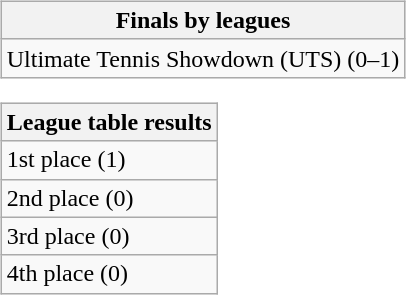<table>
<tr valign=top>
<td><br><table class=wikitable>
<tr>
<th>Finals by leagues</th>
</tr>
<tr>
<td>Ultimate Tennis Showdown (UTS) (0–1)</td>
</tr>
</table>
<table class=wikitable>
<tr>
<th>League table results</th>
</tr>
<tr>
<td>1st place (1)</td>
</tr>
<tr>
<td>2nd place (0)</td>
</tr>
<tr>
<td>3rd place (0)</td>
</tr>
<tr>
<td>4th place (0)</td>
</tr>
</table>
</td>
</tr>
</table>
